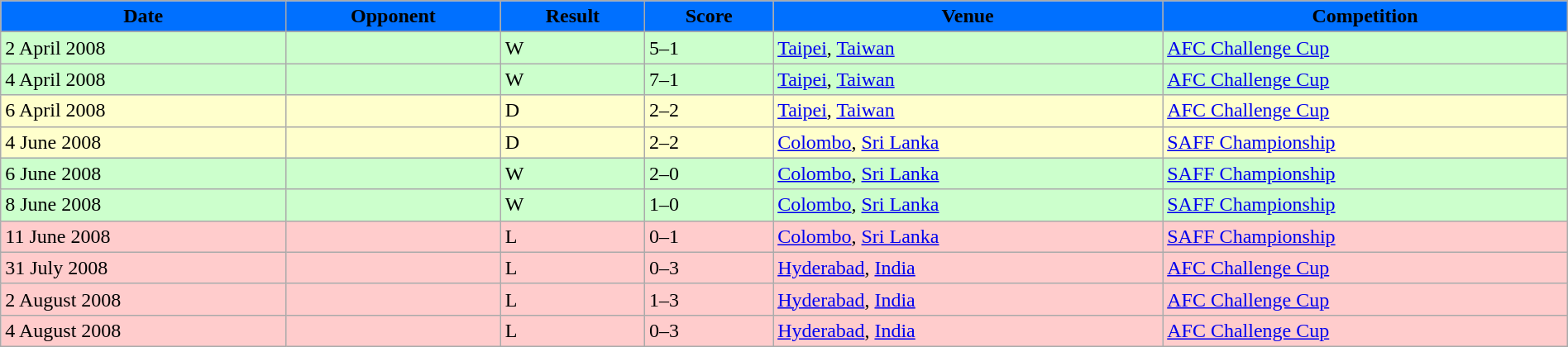<table width=100% class="wikitable">
<tr>
<th style="background:#0070FF;"><span>Date</span></th>
<th style="background:#0070FF;"><span>Opponent</span></th>
<th style="background:#0070FF;"><span>Result</span></th>
<th style="background:#0070FF;"><span>Score</span></th>
<th style="background:#0070FF;"><span>Venue</span></th>
<th style="background:#0070FF;"><span>Competition</span></th>
</tr>
<tr>
</tr>
<tr style="background:#CCFFCC;">
<td>2 April 2008</td>
<td></td>
<td>W</td>
<td>5–1</td>
<td> <a href='#'>Taipei</a>, <a href='#'>Taiwan</a></td>
<td><a href='#'>AFC Challenge Cup</a></td>
</tr>
<tr style="background:#CCFFCC;">
<td>4 April 2008</td>
<td></td>
<td>W</td>
<td>7–1</td>
<td> <a href='#'>Taipei</a>, <a href='#'>Taiwan</a></td>
<td><a href='#'>AFC Challenge Cup</a></td>
</tr>
<tr style="background:#FFFFCC;">
<td>6 April 2008</td>
<td></td>
<td>D</td>
<td>2–2</td>
<td> <a href='#'>Taipei</a>, <a href='#'>Taiwan</a></td>
<td><a href='#'>AFC Challenge Cup</a></td>
</tr>
<tr style="background:#FFFFCC;">
<td>4 June 2008</td>
<td></td>
<td>D</td>
<td>2–2</td>
<td> <a href='#'>Colombo</a>, <a href='#'>Sri Lanka</a></td>
<td><a href='#'>SAFF Championship</a></td>
</tr>
<tr style="background:#CCFFCC;">
<td>6 June 2008</td>
<td></td>
<td>W</td>
<td>2–0</td>
<td> <a href='#'>Colombo</a>, <a href='#'>Sri Lanka</a></td>
<td><a href='#'>SAFF Championship</a></td>
</tr>
<tr style="background:#CCFFCC;">
<td>8 June 2008</td>
<td></td>
<td>W</td>
<td>1–0</td>
<td> <a href='#'>Colombo</a>, <a href='#'>Sri Lanka</a></td>
<td><a href='#'>SAFF Championship</a></td>
</tr>
<tr style="background:#FCC;">
<td>11 June 2008</td>
<td></td>
<td>L</td>
<td>0–1</td>
<td> <a href='#'>Colombo</a>, <a href='#'>Sri Lanka</a></td>
<td><a href='#'>SAFF Championship</a></td>
</tr>
<tr style="background:#FCC;">
<td>31 July 2008</td>
<td></td>
<td>L</td>
<td>0–3</td>
<td> <a href='#'>Hyderabad</a>, <a href='#'>India</a></td>
<td><a href='#'>AFC Challenge Cup</a></td>
</tr>
<tr style="background:#FCC;">
<td>2 August 2008</td>
<td></td>
<td>L</td>
<td>1–3</td>
<td> <a href='#'>Hyderabad</a>, <a href='#'>India</a></td>
<td><a href='#'>AFC Challenge Cup</a></td>
</tr>
<tr style="background:#FCC;">
<td>4 August 2008</td>
<td></td>
<td>L</td>
<td>0–3</td>
<td> <a href='#'>Hyderabad</a>, <a href='#'>India</a></td>
<td><a href='#'>AFC Challenge Cup</a></td>
</tr>
</table>
